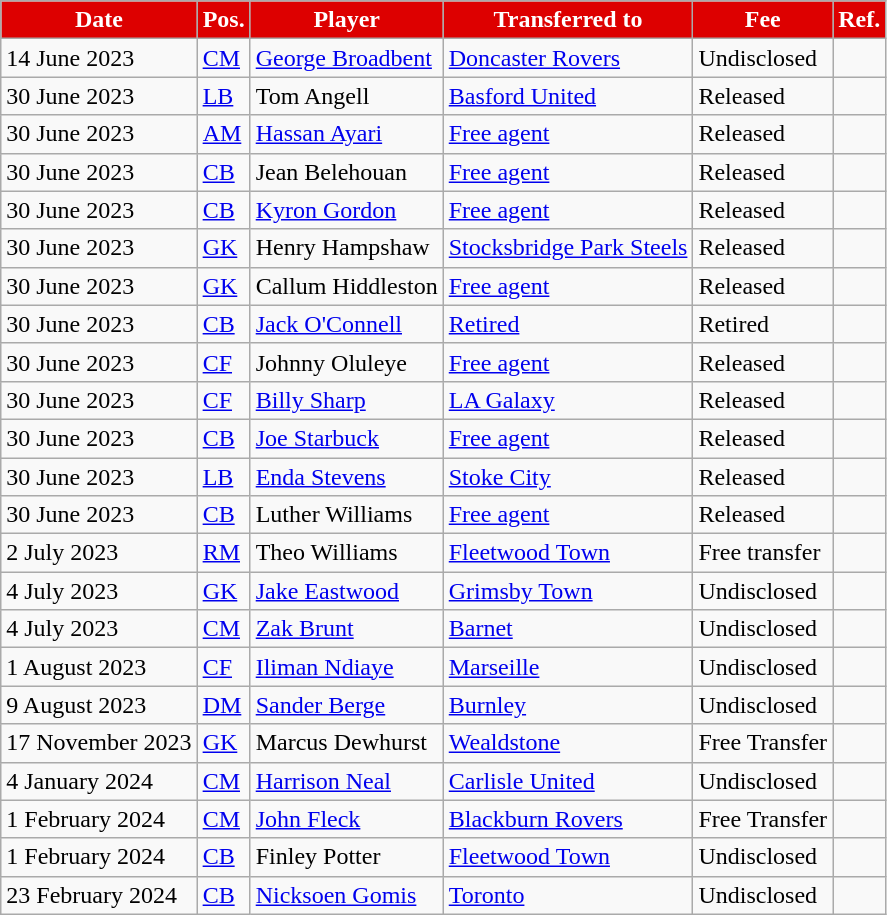<table class="wikitable plainrowheaders sortable">
<tr>
<th style="background:#DD0000; color:#FFFFFF; ">Date</th>
<th style="background:#DD0000; color:#FFFFFF; ">Pos.</th>
<th style="background:#DD0000; color:#FFFFFF; ">Player</th>
<th style="background:#DD0000; color:#FFFFFF; ">Transferred to</th>
<th style="background:#DD0000; color:#FFFFFF; ">Fee</th>
<th style="background:#DD0000; color:#FFFFFF; ">Ref.</th>
</tr>
<tr>
<td>14 June 2023</td>
<td><a href='#'>CM</a></td>
<td> <a href='#'>George Broadbent</a></td>
<td> <a href='#'>Doncaster Rovers</a></td>
<td>Undisclosed</td>
<td></td>
</tr>
<tr>
<td>30 June 2023</td>
<td><a href='#'>LB</a></td>
<td> Tom Angell</td>
<td> <a href='#'>Basford United</a></td>
<td>Released</td>
<td></td>
</tr>
<tr>
<td>30 June 2023</td>
<td><a href='#'>AM</a></td>
<td> <a href='#'>Hassan Ayari</a></td>
<td><a href='#'>Free agent</a></td>
<td>Released</td>
<td></td>
</tr>
<tr>
<td>30 June 2023</td>
<td><a href='#'>CB</a></td>
<td> Jean Belehouan</td>
<td><a href='#'>Free agent</a></td>
<td>Released</td>
<td></td>
</tr>
<tr>
<td>30 June 2023</td>
<td><a href='#'>CB</a></td>
<td> <a href='#'>Kyron Gordon</a></td>
<td><a href='#'>Free agent</a></td>
<td>Released</td>
<td></td>
</tr>
<tr>
<td>30 June 2023</td>
<td><a href='#'>GK</a></td>
<td> Henry Hampshaw</td>
<td> <a href='#'>Stocksbridge Park Steels</a></td>
<td>Released</td>
<td></td>
</tr>
<tr>
<td>30 June 2023</td>
<td><a href='#'>GK</a></td>
<td> Callum Hiddleston</td>
<td><a href='#'>Free agent</a></td>
<td>Released</td>
<td></td>
</tr>
<tr>
<td>30 June 2023</td>
<td><a href='#'>CB</a></td>
<td> <a href='#'>Jack O'Connell</a></td>
<td><a href='#'>Retired</a></td>
<td>Retired</td>
<td></td>
</tr>
<tr>
<td>30 June 2023</td>
<td><a href='#'>CF</a></td>
<td> Johnny Oluleye</td>
<td><a href='#'>Free agent</a></td>
<td>Released</td>
<td></td>
</tr>
<tr>
<td>30 June 2023</td>
<td><a href='#'>CF</a></td>
<td> <a href='#'>Billy Sharp</a></td>
<td> <a href='#'>LA Galaxy</a></td>
<td>Released</td>
<td></td>
</tr>
<tr>
<td>30 June 2023</td>
<td><a href='#'>CB</a></td>
<td> <a href='#'>Joe Starbuck</a></td>
<td><a href='#'>Free agent</a></td>
<td>Released</td>
<td></td>
</tr>
<tr>
<td>30 June 2023</td>
<td><a href='#'>LB</a></td>
<td> <a href='#'>Enda Stevens</a></td>
<td> <a href='#'>Stoke City</a></td>
<td>Released</td>
<td></td>
</tr>
<tr>
<td>30 June 2023</td>
<td><a href='#'>CB</a></td>
<td> Luther Williams</td>
<td><a href='#'>Free agent</a></td>
<td>Released</td>
<td></td>
</tr>
<tr>
<td>2 July 2023</td>
<td><a href='#'>RM</a></td>
<td> Theo Williams</td>
<td> <a href='#'>Fleetwood Town</a></td>
<td>Free transfer</td>
<td></td>
</tr>
<tr>
<td>4 July 2023</td>
<td><a href='#'>GK</a></td>
<td> <a href='#'>Jake Eastwood</a></td>
<td> <a href='#'>Grimsby Town</a></td>
<td>Undisclosed</td>
<td></td>
</tr>
<tr>
<td>4 July 2023</td>
<td><a href='#'>CM</a></td>
<td> <a href='#'>Zak Brunt</a></td>
<td> <a href='#'>Barnet</a></td>
<td>Undisclosed</td>
<td></td>
</tr>
<tr>
<td>1 August 2023</td>
<td><a href='#'>CF</a></td>
<td> <a href='#'>Iliman Ndiaye</a></td>
<td> <a href='#'>Marseille</a></td>
<td>Undisclosed</td>
<td></td>
</tr>
<tr>
<td>9 August 2023</td>
<td><a href='#'>DM</a></td>
<td> <a href='#'>Sander Berge</a></td>
<td> <a href='#'>Burnley</a></td>
<td>Undisclosed</td>
<td></td>
</tr>
<tr>
<td>17 November 2023</td>
<td><a href='#'>GK</a></td>
<td> Marcus Dewhurst</td>
<td> <a href='#'>Wealdstone</a></td>
<td>Free Transfer</td>
<td></td>
</tr>
<tr>
<td>4 January 2024</td>
<td><a href='#'>CM</a></td>
<td> <a href='#'>Harrison Neal</a></td>
<td> <a href='#'>Carlisle United</a></td>
<td>Undisclosed</td>
<td></td>
</tr>
<tr>
<td>1 February 2024</td>
<td><a href='#'>CM</a></td>
<td> <a href='#'>John Fleck</a></td>
<td> <a href='#'>Blackburn Rovers</a></td>
<td>Free Transfer</td>
<td></td>
</tr>
<tr>
<td>1 February 2024</td>
<td><a href='#'>CB</a></td>
<td> Finley Potter</td>
<td> <a href='#'>Fleetwood Town</a></td>
<td>Undisclosed</td>
<td></td>
</tr>
<tr>
<td>23 February 2024</td>
<td><a href='#'>CB</a></td>
<td> <a href='#'>Nicksoen Gomis</a></td>
<td> <a href='#'>Toronto</a></td>
<td>Undisclosed</td>
<td></td>
</tr>
</table>
